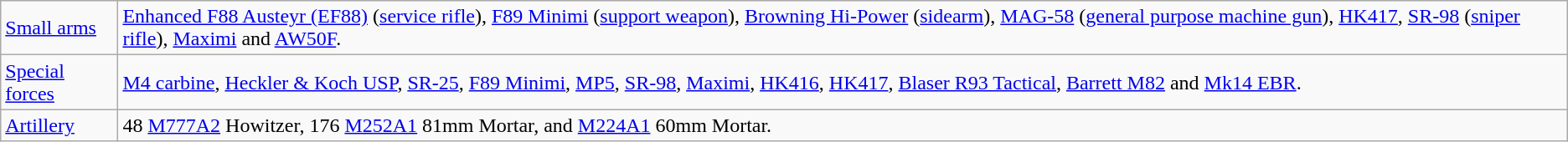<table class="wikitable">
<tr>
<td><a href='#'>Small arms</a></td>
<td><a href='#'>Enhanced F88 Austeyr (EF88)</a> (<a href='#'>service rifle</a>), <a href='#'>F89 Minimi</a> (<a href='#'>support weapon</a>), <a href='#'>Browning Hi-Power</a> (<a href='#'>sidearm</a>), <a href='#'>MAG-58</a> (<a href='#'>general purpose machine gun</a>), <a href='#'>HK417</a>, <a href='#'>SR-98</a> (<a href='#'>sniper rifle</a>), <a href='#'>Maximi</a> and <a href='#'>AW50F</a>.</td>
</tr>
<tr>
<td><a href='#'>Special forces</a></td>
<td><a href='#'>M4 carbine</a>, <a href='#'>Heckler & Koch USP</a>, <a href='#'>SR-25</a>, <a href='#'>F89 Minimi</a>, <a href='#'>MP5</a>, <a href='#'>SR-98</a>, <a href='#'>Maximi</a>, <a href='#'>HK416</a>, <a href='#'>HK417</a>, <a href='#'>Blaser R93 Tactical</a>, <a href='#'>Barrett M82</a> and <a href='#'>Mk14 EBR</a>.</td>
</tr>
<tr>
<td><a href='#'>Artillery</a></td>
<td>48 <a href='#'>M777A2</a>  Howitzer, 176 <a href='#'>M252A1</a> 81mm Mortar, and <a href='#'>M224A1</a> 60mm Mortar.</td>
</tr>
</table>
